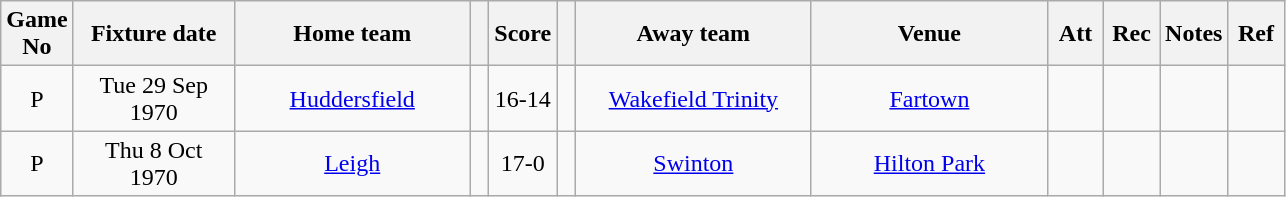<table class="wikitable" style="text-align:center;">
<tr>
<th width=20 abbr="No">Game No</th>
<th width=100 abbr="Date">Fixture date</th>
<th width=150 abbr="Home team">Home team</th>
<th width=5 abbr="space"></th>
<th width=20 abbr="Score">Score</th>
<th width=5 abbr="space"></th>
<th width=150 abbr="Away team">Away team</th>
<th width=150 abbr="Venue">Venue</th>
<th width=30 abbr="Att">Att</th>
<th width=30 abbr="Rec">Rec</th>
<th width=20 abbr="Notes">Notes</th>
<th width=30 abbr="Ref">Ref</th>
</tr>
<tr>
<td>P</td>
<td>Tue 29 Sep 1970</td>
<td><a href='#'>Huddersfield</a></td>
<td></td>
<td>16-14</td>
<td></td>
<td><a href='#'>Wakefield Trinity</a></td>
<td><a href='#'>Fartown</a></td>
<td></td>
<td></td>
<td></td>
<td></td>
</tr>
<tr>
<td>P</td>
<td>Thu 8 Oct 1970</td>
<td><a href='#'>Leigh</a></td>
<td></td>
<td>17-0</td>
<td></td>
<td><a href='#'>Swinton</a></td>
<td><a href='#'>Hilton Park</a></td>
<td></td>
<td></td>
<td></td>
<td></td>
</tr>
</table>
